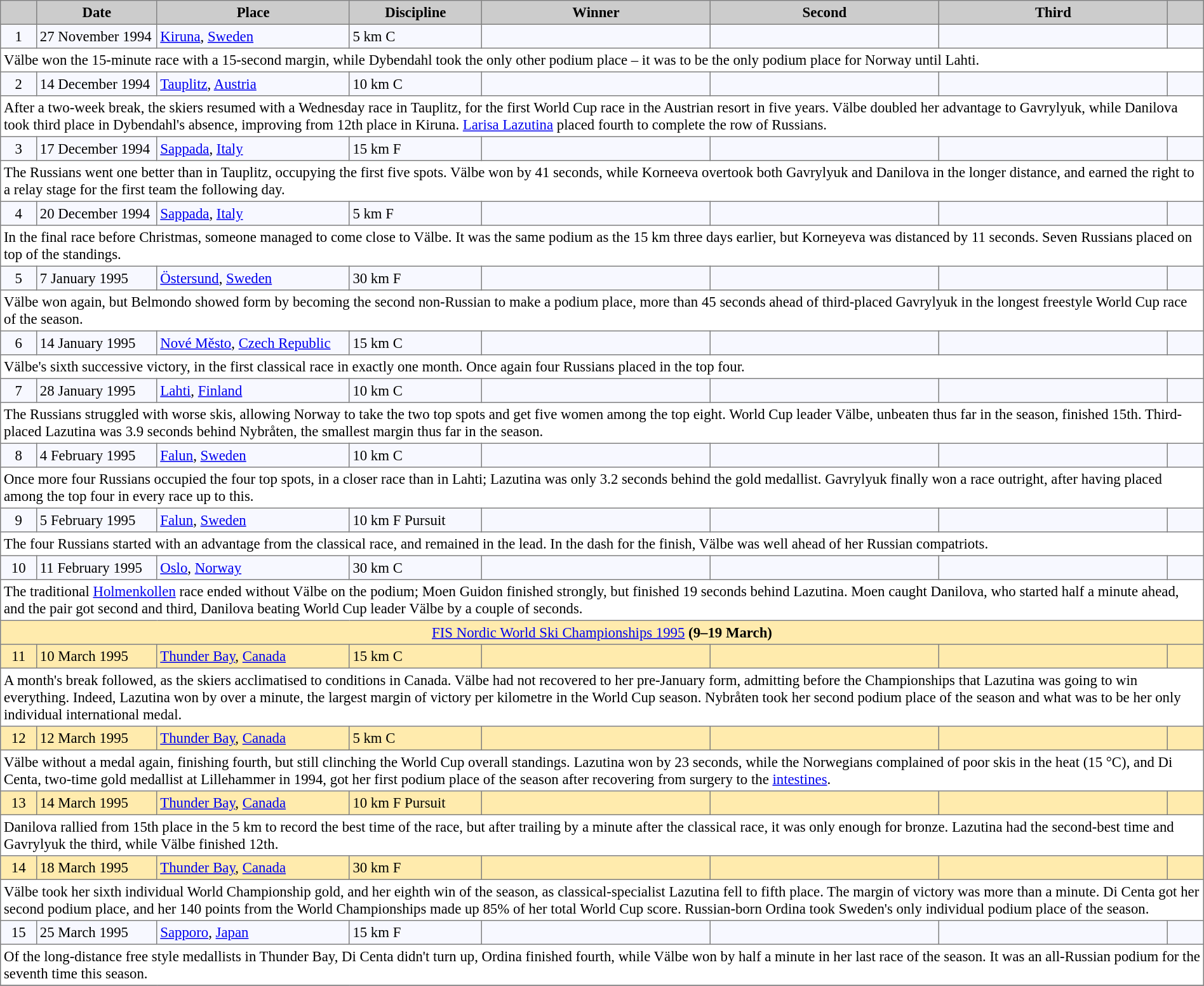<table bgcolor="#f7f8ff" cellpadding="3" cellspacing="0" border="1" style="font-size: 95%; border: gray solid 1px; border-collapse: collapse;">
<tr bgcolor="#CCCCCC">
<td align="center" width="3%"><strong></strong></td>
<td align="center" width="10%"><strong>Date</strong></td>
<td align="center" width="16%"><strong>Place</strong></td>
<td align="center" width="11%"><strong>Discipline</strong></td>
<td align="center" width="19%"><strong>Winner</strong></td>
<td align="center" width="19%"><strong>Second</strong></td>
<td align="center" width="19%"><strong>Third</strong></td>
<td align="center" width="3%"><strong></strong></td>
</tr>
<tr align="left">
<td align=center>1</td>
<td>27 November 1994</td>
<td> <a href='#'>Kiruna</a>, <a href='#'>Sweden</a></td>
<td>5 km C</td>
<td></td>
<td></td>
<td></td>
<td></td>
</tr>
<tr bgcolor="#FFFFFF">
<td colspan="8">Välbe won the 15-minute race with a 15-second margin, while Dybendahl took the only other podium place – it was to be the only podium place for Norway until Lahti.</td>
</tr>
<tr>
<td align=center>2</td>
<td>14 December 1994</td>
<td> <a href='#'>Tauplitz</a>, <a href='#'>Austria</a></td>
<td>10 km C</td>
<td></td>
<td></td>
<td></td>
<td></td>
</tr>
<tr bgcolor="#FFFFFF">
<td colspan="8">After a two-week break, the skiers resumed with a Wednesday race in Tauplitz, for the first World Cup race in the Austrian resort in five years. Välbe doubled her advantage to Gavrylyuk, while Danilova took third place in Dybendahl's absence, improving from 12th place in Kiruna. <a href='#'>Larisa Lazutina</a> placed fourth to complete the row of Russians.</td>
</tr>
<tr>
<td align=center>3</td>
<td>17 December 1994</td>
<td> <a href='#'>Sappada</a>, <a href='#'>Italy</a></td>
<td>15 km F</td>
<td></td>
<td></td>
<td></td>
<td></td>
</tr>
<tr bgcolor="#FFFFFF">
<td colspan="8">The Russians went one better than in Tauplitz, occupying the first five spots. Välbe won by 41 seconds, while Korneeva overtook both Gavrylyuk and Danilova in the longer distance, and earned the right to a relay stage for the first team the following day.</td>
</tr>
<tr>
<td align=center>4</td>
<td>20 December 1994</td>
<td> <a href='#'>Sappada</a>, <a href='#'>Italy</a></td>
<td>5 km F</td>
<td><br></td>
<td></td>
<td></td>
<td></td>
</tr>
<tr bgcolor="#FFFFFF">
<td colspan="8">In the final race before Christmas, someone managed to come close to Välbe. It was the same podium as the 15 km three days earlier, but Korneyeva was distanced by 11 seconds. Seven Russians placed on top of the standings.</td>
</tr>
<tr>
<td align=center>5</td>
<td>7 January 1995</td>
<td> <a href='#'>Östersund</a>, <a href='#'>Sweden</a></td>
<td>30 km F</td>
<td></td>
<td></td>
<td></td>
<td></td>
</tr>
<tr bgcolor="#FFFFFF">
<td colspan="8">Välbe won again, but Belmondo showed form by becoming the second non-Russian to make a podium place, more than 45 seconds ahead of third-placed Gavrylyuk in the longest freestyle World Cup race of the season.</td>
</tr>
<tr>
<td align=center>6</td>
<td>14 January 1995</td>
<td> <a href='#'>Nové Město</a>, <a href='#'>Czech Republic</a></td>
<td>15 km C</td>
<td></td>
<td></td>
<td></td>
<td></td>
</tr>
<tr bgcolor="#FFFFFF">
<td colspan="8">Välbe's sixth successive victory, in the first classical race in exactly one month. Once again four Russians placed in the top four.</td>
</tr>
<tr>
<td align=center>7</td>
<td>28 January 1995</td>
<td> <a href='#'>Lahti</a>, <a href='#'>Finland</a></td>
<td>10 km C</td>
<td></td>
<td></td>
<td></td>
<td></td>
</tr>
<tr bgcolor="#FFFFFF">
<td colspan="8">The Russians struggled with worse skis, allowing Norway to take the two top spots and get five women among the top eight. World Cup leader Välbe, unbeaten thus far in the season, finished 15th. Third-placed Lazutina was 3.9 seconds behind Nybråten, the smallest margin thus far in the season.</td>
</tr>
<tr>
<td align=center>8</td>
<td>4 February 1995</td>
<td> <a href='#'>Falun</a>, <a href='#'>Sweden</a></td>
<td>10 km C</td>
<td></td>
<td></td>
<td></td>
<td></td>
</tr>
<tr bgcolor="#FFFFFF">
<td colspan="8">Once more four Russians occupied the four top spots, in a closer race than in Lahti; Lazutina was only 3.2 seconds behind the gold medallist. Gavrylyuk finally won a race outright, after having placed among the top four in every race up to this.</td>
</tr>
<tr>
<td align=center>9</td>
<td>5 February 1995</td>
<td> <a href='#'>Falun</a>, <a href='#'>Sweden</a></td>
<td>10 km F Pursuit</td>
<td></td>
<td></td>
<td></td>
<td></td>
</tr>
<tr bgcolor="#FFFFFF">
<td colspan="8">The four Russians started with an advantage from the classical race, and remained in the lead. In the dash for the finish, Välbe was well ahead of her Russian compatriots.</td>
</tr>
<tr>
<td align=center>10</td>
<td>11 February 1995</td>
<td> <a href='#'>Oslo</a>, <a href='#'>Norway</a></td>
<td>30 km C</td>
<td></td>
<td></td>
<td></td>
<td></td>
</tr>
<tr bgcolor="#FFFFFF">
<td colspan="8">The traditional <a href='#'>Holmenkollen</a> race ended without Välbe on the podium; Moen Guidon finished strongly, but finished 19 seconds behind Lazutina. Moen caught Danilova, who started half a minute ahead, and the pair got second and third, Danilova beating World Cup leader Välbe by a couple of seconds.</td>
</tr>
<tr bgcolor="#FFEBAD" align="center" style:"font-size=110%">
<td colspan="8"><a href='#'>FIS Nordic World Ski Championships 1995</a> <strong>(9–19 March)</strong></td>
</tr>
<tr bgcolor="#FFEBAD">
<td align=center>11</td>
<td>10 March 1995</td>
<td> <a href='#'>Thunder Bay</a>, <a href='#'>Canada</a></td>
<td>15 km C</td>
<td></td>
<td></td>
<td></td>
<td></td>
</tr>
<tr bgcolor="#FFFFFF">
<td colspan="8">A month's break followed, as the skiers acclimatised to conditions in Canada. Välbe had not recovered to her pre-January form, admitting before the Championships that Lazutina was going to win everything. Indeed, Lazutina won by over a minute, the largest margin of victory per kilometre in the World Cup season. Nybråten took her second podium place of the season and what was to be her only individual international medal.</td>
</tr>
<tr bgcolor="#FFEBAD">
<td align=center>12</td>
<td>12 March 1995</td>
<td> <a href='#'>Thunder Bay</a>, <a href='#'>Canada</a></td>
<td>5 km C</td>
<td></td>
<td></td>
<td></td>
<td></td>
</tr>
<tr bgcolor="#FFFFFF">
<td colspan="8">Välbe without a medal again, finishing fourth, but still clinching the World Cup overall standings. Lazutina won by 23 seconds, while the Norwegians complained of poor skis in the heat (15 °C), and Di Centa, two-time gold medallist at Lillehammer in 1994, got her first podium place of the season after recovering from surgery to the <a href='#'>intestines</a>.</td>
</tr>
<tr bgcolor="#FFEBAD">
<td align=center>13</td>
<td>14 March 1995</td>
<td> <a href='#'>Thunder Bay</a>, <a href='#'>Canada</a></td>
<td>10 km F Pursuit</td>
<td></td>
<td></td>
<td></td>
<td></td>
</tr>
<tr bgcolor="#FFFFFF">
<td colspan="8">Danilova rallied from 15th place in the 5 km to record the best time of the race, but after trailing by a minute after the classical race, it was only enough for bronze. Lazutina had the second-best time and Gavrylyuk the third, while Välbe finished 12th.</td>
</tr>
<tr bgcolor="#FFEBAD">
<td align=center>14</td>
<td>18 March 1995</td>
<td> <a href='#'>Thunder Bay</a>, <a href='#'>Canada</a></td>
<td>30 km F</td>
<td></td>
<td></td>
<td></td>
<td></td>
</tr>
<tr bgcolor="#FFFFFF">
<td colspan="8">Välbe took her sixth individual World Championship gold, and her eighth win of the season, as classical-specialist Lazutina fell to fifth place. The margin of victory was more than a minute. Di Centa got her second podium place, and her 140 points  from the World Championships made up 85% of her total World Cup score. Russian-born Ordina took Sweden's only individual podium place of the season.</td>
</tr>
<tr valign="top">
<td align=center>15</td>
<td>25 March 1995</td>
<td> <a href='#'>Sapporo</a>, <a href='#'>Japan</a></td>
<td>15 km F</td>
<td></td>
<td></td>
<td></td>
<td></td>
</tr>
<tr bgcolor="#FFFFFF">
<td colspan="8">Of the long-distance free style medallists in Thunder Bay, Di Centa didn't turn up, Ordina finished fourth, while Välbe won by half a minute in her last race of the season. It was an all-Russian podium for the seventh time this season.</td>
</tr>
<tr>
</tr>
</table>
